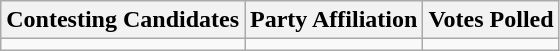<table class="wikitable sortable">
<tr>
<th>Contesting Candidates</th>
<th>Party Affiliation</th>
<th>Votes Polled</th>
</tr>
<tr>
<td></td>
<td></td>
<td></td>
</tr>
</table>
